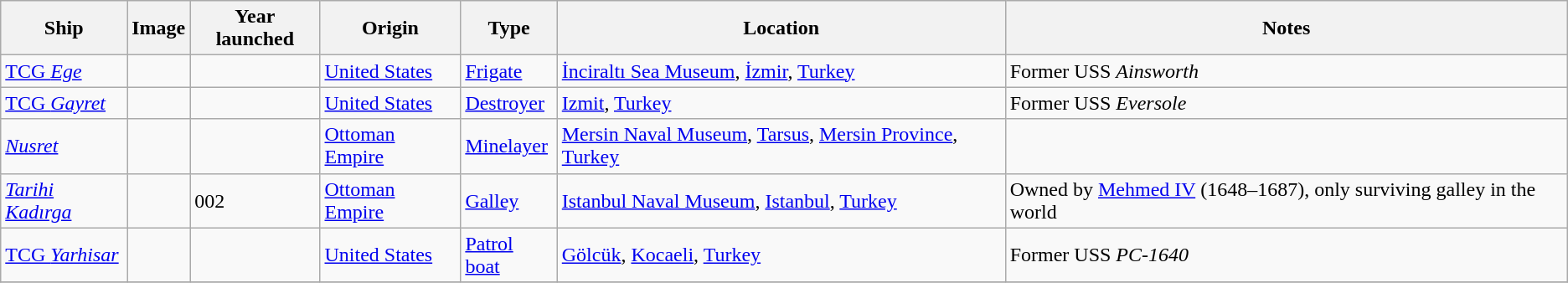<table class="wikitable sortable">
<tr>
<th>Ship</th>
<th>Image</th>
<th>Year launched</th>
<th>Origin</th>
<th>Type</th>
<th>Location</th>
<th>Notes</th>
</tr>
<tr>
<td data-sort-value="Ainsworth"><a href='#'>TCG <em>Ege</em></a></td>
<td></td>
<td></td>
<td> <a href='#'>United States</a></td>
<td><a href='#'>Frigate</a></td>
<td><a href='#'>İnciraltı Sea Museum</a>, <a href='#'>İzmir</a>, <a href='#'>Turkey</a><br></td>
<td>Former USS <em>Ainsworth</em></td>
</tr>
<tr>
<td data-sort-value="Eversole"><a href='#'>TCG <em>Gayret</em></a></td>
<td></td>
<td></td>
<td> <a href='#'>United States</a></td>
<td><a href='#'>Destroyer</a></td>
<td><a href='#'>Izmit</a>, <a href='#'>Turkey</a><br></td>
<td>Former USS <em>Eversole</em></td>
</tr>
<tr>
<td data-sort-value="Nusret"><em><a href='#'>Nusret</a></em></td>
<td></td>
<td></td>
<td> <a href='#'>Ottoman Empire</a></td>
<td><a href='#'>Minelayer</a></td>
<td><a href='#'>Mersin Naval Museum</a>, <a href='#'>Tarsus</a>, <a href='#'>Mersin Province</a>, <a href='#'>Turkey</a></td>
<td></td>
</tr>
<tr>
<td data-sort-value="Tarihi" Kadırga><em><a href='#'>Tarihi Kadırga</a></em></td>
<td></td>
<td><span>002</span> </td>
<td> <a href='#'>Ottoman Empire</a></td>
<td><a href='#'>Galley</a></td>
<td><a href='#'>Istanbul Naval Museum</a>, <a href='#'>Istanbul</a>, <a href='#'>Turkey</a><br></td>
<td>Owned by <a href='#'>Mehmed IV</a> (1648–1687), only surviving galley in the world</td>
</tr>
<tr>
<td data-sort-value="Yarhisar"><a href='#'>TCG <em>Yarhisar</em></a></td>
<td></td>
<td></td>
<td> <a href='#'>United States</a></td>
<td><a href='#'>Patrol boat</a></td>
<td><a href='#'>Gölcük</a>, <a href='#'>Kocaeli</a>, <a href='#'>Turkey</a><br></td>
<td>Former USS <em>PC-1640</em></td>
</tr>
<tr>
</tr>
</table>
